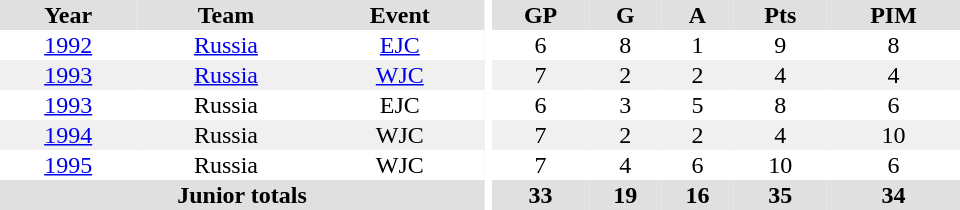<table border="0" cellpadding="1" cellspacing="0" ID="Table3" style="text-align:center; width:40em">
<tr bgcolor="#e0e0e0">
<th>Year</th>
<th>Team</th>
<th>Event</th>
<th rowspan="102" bgcolor="#ffffff"></th>
<th>GP</th>
<th>G</th>
<th>A</th>
<th>Pts</th>
<th>PIM</th>
</tr>
<tr>
<td><a href='#'>1992</a></td>
<td><a href='#'>Russia</a></td>
<td><a href='#'>EJC</a></td>
<td>6</td>
<td>8</td>
<td>1</td>
<td>9</td>
<td>8</td>
</tr>
<tr bgcolor="#f0f0f0">
<td><a href='#'>1993</a></td>
<td><a href='#'>Russia</a></td>
<td><a href='#'>WJC</a></td>
<td>7</td>
<td>2</td>
<td>2</td>
<td>4</td>
<td>4</td>
</tr>
<tr>
<td><a href='#'>1993</a></td>
<td>Russia</td>
<td>EJC</td>
<td>6</td>
<td>3</td>
<td>5</td>
<td>8</td>
<td>6</td>
</tr>
<tr bgcolor="#f0f0f0">
<td><a href='#'>1994</a></td>
<td>Russia</td>
<td>WJC</td>
<td>7</td>
<td>2</td>
<td>2</td>
<td>4</td>
<td>10</td>
</tr>
<tr>
<td><a href='#'>1995</a></td>
<td>Russia</td>
<td>WJC</td>
<td>7</td>
<td>4</td>
<td>6</td>
<td>10</td>
<td>6</td>
</tr>
<tr bgcolor="#e0e0e0">
<th colspan="3">Junior totals</th>
<th>33</th>
<th>19</th>
<th>16</th>
<th>35</th>
<th>34</th>
</tr>
</table>
